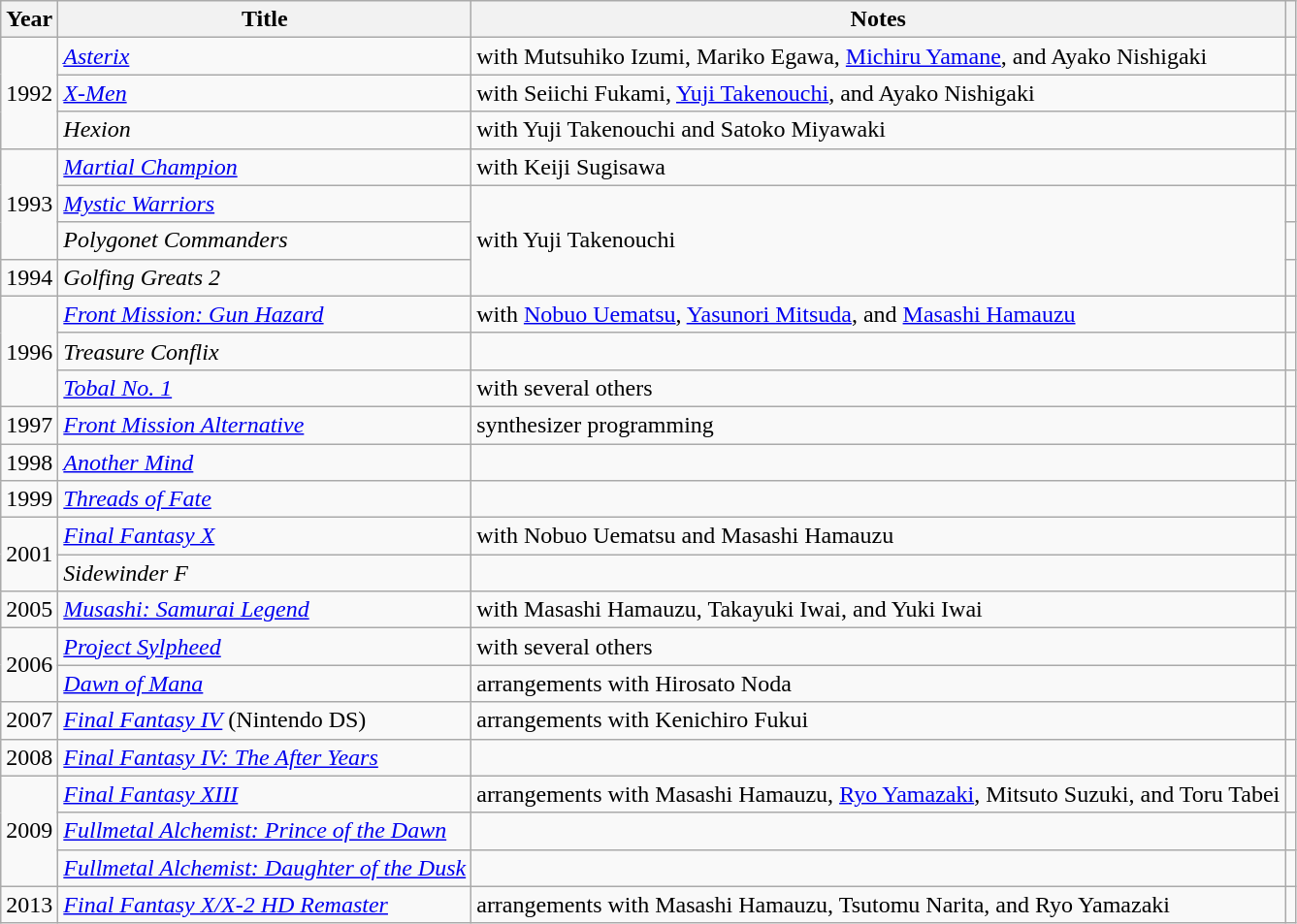<table class="wikitable sortable" width="auto">
<tr>
<th scope="col">Year</th>
<th scope="col">Title</th>
<th scope="col">Notes</th>
<th scope="col"></th>
</tr>
<tr>
<td rowspan="3">1992</td>
<td><em><a href='#'>Asterix</a></em></td>
<td>with Mutsuhiko Izumi, Mariko Egawa, <a href='#'>Michiru Yamane</a>, and Ayako Nishigaki</td>
<td></td>
</tr>
<tr>
<td><em><a href='#'>X-Men</a></em></td>
<td>with Seiichi Fukami, <a href='#'>Yuji Takenouchi</a>, and Ayako Nishigaki</td>
<td></td>
</tr>
<tr>
<td><em>Hexion</em></td>
<td>with Yuji Takenouchi and Satoko Miyawaki</td>
<td></td>
</tr>
<tr>
<td rowspan="3">1993</td>
<td><em><a href='#'>Martial Champion</a></em></td>
<td>with Keiji Sugisawa</td>
<td></td>
</tr>
<tr>
<td><em><a href='#'>Mystic Warriors</a></em></td>
<td rowspan="3">with Yuji Takenouchi</td>
<td></td>
</tr>
<tr>
<td><em>Polygonet Commanders</em></td>
<td></td>
</tr>
<tr>
<td>1994</td>
<td><em>Golfing Greats 2</em></td>
<td></td>
</tr>
<tr>
<td rowspan="3">1996</td>
<td><em><a href='#'>Front Mission: Gun Hazard</a></em></td>
<td>with <a href='#'>Nobuo Uematsu</a>, <a href='#'>Yasunori Mitsuda</a>, and <a href='#'>Masashi Hamauzu</a></td>
<td></td>
</tr>
<tr>
<td><em>Treasure Conflix</em></td>
<td></td>
<td></td>
</tr>
<tr>
<td><em><a href='#'>Tobal No. 1</a></em></td>
<td>with several others</td>
<td></td>
</tr>
<tr>
<td>1997</td>
<td><em><a href='#'>Front Mission Alternative</a></em></td>
<td>synthesizer programming</td>
<td></td>
</tr>
<tr>
<td>1998</td>
<td><em><a href='#'>Another Mind</a></em></td>
<td></td>
<td></td>
</tr>
<tr>
<td>1999</td>
<td><em><a href='#'>Threads of Fate</a></em></td>
<td></td>
<td></td>
</tr>
<tr>
<td rowspan="2">2001</td>
<td><em><a href='#'>Final Fantasy X</a></em></td>
<td>with Nobuo Uematsu and Masashi Hamauzu</td>
<td></td>
</tr>
<tr>
<td><em>Sidewinder F</em></td>
<td></td>
<td></td>
</tr>
<tr>
<td>2005</td>
<td><em><a href='#'>Musashi: Samurai Legend</a></em></td>
<td>with Masashi Hamauzu, Takayuki Iwai, and Yuki Iwai</td>
<td></td>
</tr>
<tr>
<td rowspan="2">2006</td>
<td><em><a href='#'>Project Sylpheed</a></em></td>
<td>with several others</td>
<td></td>
</tr>
<tr>
<td><em><a href='#'>Dawn of Mana</a></em></td>
<td>arrangements with Hirosato Noda</td>
<td></td>
</tr>
<tr>
<td>2007</td>
<td><em><a href='#'>Final Fantasy IV</a></em> (Nintendo DS)</td>
<td>arrangements with Kenichiro Fukui</td>
<td></td>
</tr>
<tr>
<td>2008</td>
<td><em><a href='#'>Final Fantasy IV: The After Years</a></em></td>
<td></td>
<td></td>
</tr>
<tr>
<td rowspan="3">2009</td>
<td><em><a href='#'>Final Fantasy XIII</a></em></td>
<td>arrangements with Masashi Hamauzu, <a href='#'>Ryo Yamazaki</a>, Mitsuto Suzuki, and Toru Tabei</td>
<td></td>
</tr>
<tr>
<td><em><a href='#'>Fullmetal Alchemist: Prince of the Dawn</a></em></td>
<td></td>
<td></td>
</tr>
<tr>
<td><em><a href='#'>Fullmetal Alchemist: Daughter of the Dusk</a></em></td>
<td></td>
<td></td>
</tr>
<tr>
<td>2013</td>
<td><em><a href='#'>Final Fantasy X/X-2 HD Remaster</a></em></td>
<td>arrangements with Masashi Hamauzu, Tsutomu Narita, and Ryo Yamazaki</td>
<td></td>
</tr>
</table>
